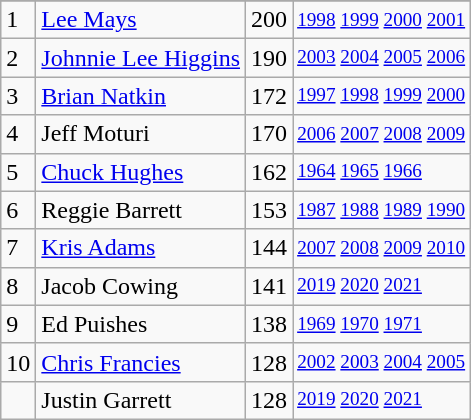<table class="wikitable">
<tr>
</tr>
<tr>
<td>1</td>
<td><a href='#'>Lee Mays</a></td>
<td>200</td>
<td style="font-size:80%;"><a href='#'>1998</a> <a href='#'>1999</a> <a href='#'>2000</a> <a href='#'>2001</a></td>
</tr>
<tr>
<td>2</td>
<td><a href='#'>Johnnie Lee Higgins</a></td>
<td>190</td>
<td style="font-size:80%;"><a href='#'>2003</a> <a href='#'>2004</a> <a href='#'>2005</a> <a href='#'>2006</a></td>
</tr>
<tr>
<td>3</td>
<td><a href='#'>Brian Natkin</a></td>
<td>172</td>
<td style="font-size:80%;"><a href='#'>1997</a> <a href='#'>1998</a> <a href='#'>1999</a> <a href='#'>2000</a></td>
</tr>
<tr>
<td>4</td>
<td>Jeff Moturi</td>
<td>170</td>
<td style="font-size:80%;"><a href='#'>2006</a> <a href='#'>2007</a> <a href='#'>2008</a> <a href='#'>2009</a></td>
</tr>
<tr>
<td>5</td>
<td><a href='#'>Chuck Hughes</a></td>
<td>162</td>
<td style="font-size:80%;"><a href='#'>1964</a> <a href='#'>1965</a> <a href='#'>1966</a></td>
</tr>
<tr>
<td>6</td>
<td>Reggie Barrett</td>
<td>153</td>
<td style="font-size:80%;"><a href='#'>1987</a> <a href='#'>1988</a> <a href='#'>1989</a> <a href='#'>1990</a></td>
</tr>
<tr>
<td>7</td>
<td><a href='#'>Kris Adams</a></td>
<td>144</td>
<td style="font-size:80%;"><a href='#'>2007</a> <a href='#'>2008</a> <a href='#'>2009</a> <a href='#'>2010</a></td>
</tr>
<tr>
<td>8</td>
<td>Jacob Cowing</td>
<td>141</td>
<td style="font-size:80%;"><a href='#'>2019</a> <a href='#'>2020</a> <a href='#'>2021</a></td>
</tr>
<tr>
<td>9</td>
<td>Ed Puishes</td>
<td>138</td>
<td style="font-size:80%;"><a href='#'>1969</a> <a href='#'>1970</a> <a href='#'>1971</a></td>
</tr>
<tr>
<td>10</td>
<td><a href='#'>Chris Francies</a></td>
<td>128</td>
<td style="font-size:80%;"><a href='#'>2002</a> <a href='#'>2003</a> <a href='#'>2004</a> <a href='#'>2005</a></td>
</tr>
<tr>
<td></td>
<td>Justin Garrett</td>
<td>128</td>
<td style="font-size:80%;"><a href='#'>2019</a> <a href='#'>2020</a> <a href='#'>2021</a></td>
</tr>
</table>
